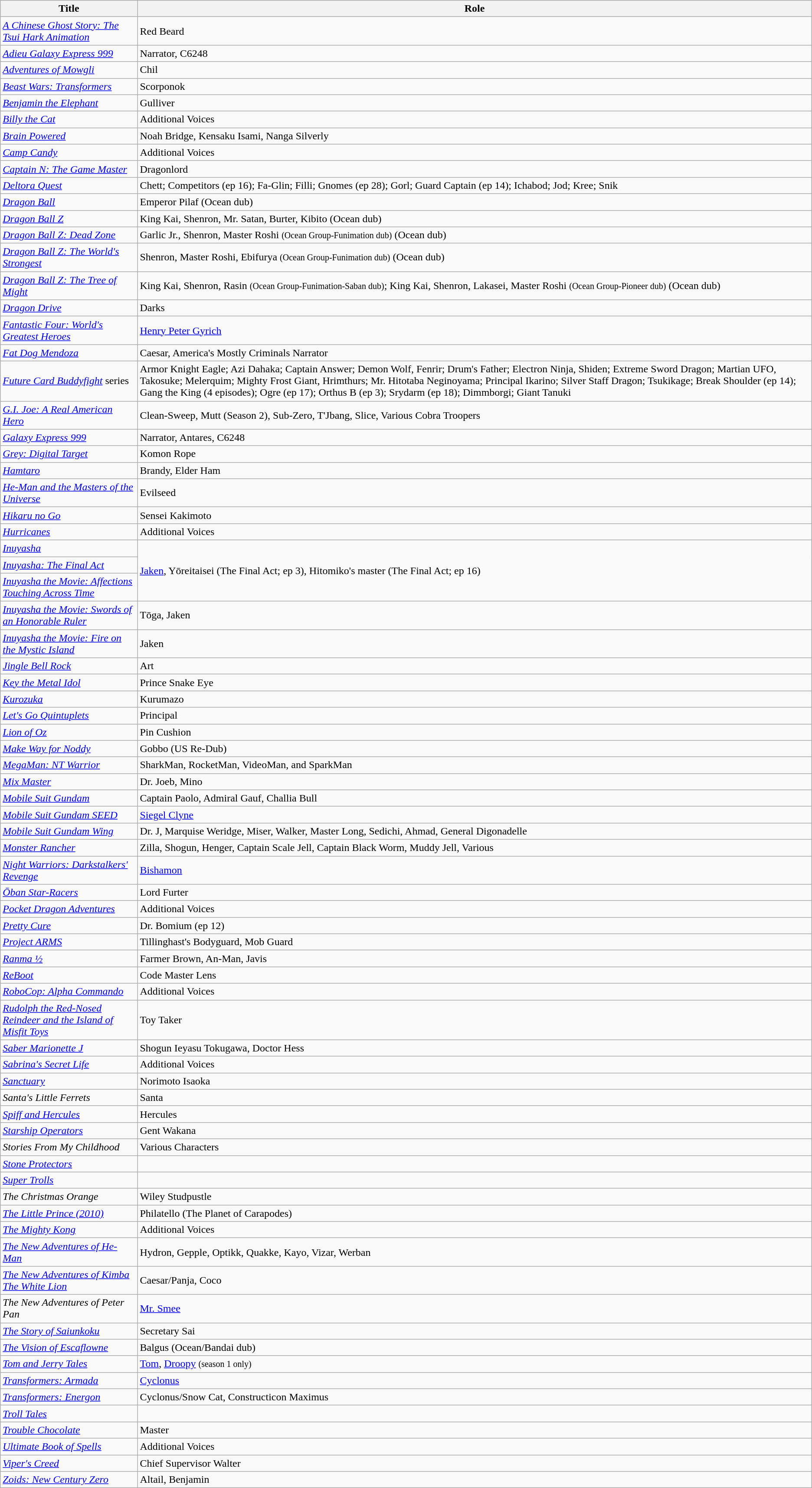<table class="wikitable">
<tr>
<th>Title</th>
<th>Role</th>
</tr>
<tr>
<td><em><a href='#'>A Chinese Ghost Story: The Tsui Hark Animation</a></em></td>
<td>Red Beard</td>
</tr>
<tr>
<td><em><a href='#'>Adieu Galaxy Express 999</a></em></td>
<td>Narrator, C6248</td>
</tr>
<tr>
<td><em><a href='#'>Adventures of Mowgli</a></em></td>
<td>Chil</td>
</tr>
<tr>
<td><em><a href='#'>Beast Wars: Transformers</a></em></td>
<td>Scorponok</td>
</tr>
<tr>
<td><em><a href='#'>Benjamin the Elephant</a></em></td>
<td>Gulliver</td>
</tr>
<tr>
<td><em><a href='#'>Billy the Cat</a></em></td>
<td>Additional Voices</td>
</tr>
<tr>
<td><em><a href='#'>Brain Powered</a></em></td>
<td>Noah Bridge, Kensaku Isami, Nanga Silverly</td>
</tr>
<tr>
<td><em><a href='#'>Camp Candy</a></em></td>
<td>Additional Voices</td>
</tr>
<tr>
<td><em><a href='#'>Captain N: The Game Master</a></em></td>
<td>Dragonlord</td>
</tr>
<tr>
<td><em><a href='#'>Deltora Quest</a></em></td>
<td>Chett; Competitors (ep 16); Fa-Glin; Filli; Gnomes (ep 28); Gorl; Guard Captain (ep 14); Ichabod; Jod; Kree; Snik</td>
</tr>
<tr>
<td><em><a href='#'>Dragon Ball</a></em></td>
<td>Emperor Pilaf (Ocean dub)</td>
</tr>
<tr>
<td><em><a href='#'>Dragon Ball Z</a></em></td>
<td>King Kai, Shenron, Mr. Satan, Burter, Kibito (Ocean dub)</td>
</tr>
<tr>
<td><em><a href='#'>Dragon Ball Z: Dead Zone</a></em></td>
<td>Garlic Jr., Shenron, Master Roshi <small>(Ocean Group-Funimation dub)</small> (Ocean dub)</td>
</tr>
<tr>
<td><em><a href='#'>Dragon Ball Z: The World's Strongest</a></em></td>
<td>Shenron, Master Roshi, Ebifurya <small>(Ocean Group-Funimation dub)</small> (Ocean dub)</td>
</tr>
<tr>
<td><em><a href='#'>Dragon Ball Z: The Tree of Might</a></em></td>
<td>King Kai, Shenron, Rasin <small>(Ocean Group-Funimation-Saban dub)</small>; King Kai, Shenron, Lakasei, Master Roshi <small>(Ocean Group-Pioneer dub)</small> (Ocean dub)</td>
</tr>
<tr>
<td><em><a href='#'>Dragon Drive</a></em></td>
<td>Darks</td>
</tr>
<tr>
<td><em><a href='#'>Fantastic Four: World's Greatest Heroes</a></em></td>
<td><a href='#'>Henry Peter Gyrich</a></td>
</tr>
<tr>
<td><em><a href='#'>Fat Dog Mendoza</a></em></td>
<td>Caesar, America's Mostly Criminals Narrator</td>
</tr>
<tr>
<td><em><a href='#'>Future Card Buddyfight</a></em> series</td>
<td>Armor Knight Eagle; Azi Dahaka; Captain Answer; Demon Wolf, Fenrir; Drum's Father; Electron Ninja, Shiden; Extreme Sword Dragon; Martian UFO, Takosuke; Melerquim; Mighty Frost Giant, Hrimthurs; Mr. Hitotaba Neginoyama; Principal Ikarino; Silver Staff Dragon; Tsukikage; Break Shoulder (ep 14); Gang the King (4 episodes); Ogre (ep 17); Orthus B (ep 3); Srydarm (ep 18); Dimmborgi; Giant Tanuki</td>
</tr>
<tr>
<td><em><a href='#'>G.I. Joe: A Real American Hero</a></em></td>
<td>Clean-Sweep, Mutt (Season 2), Sub-Zero, T'Jbang, Slice, Various Cobra Troopers</td>
</tr>
<tr>
<td><em><a href='#'>Galaxy Express 999</a></em></td>
<td>Narrator, Antares, C6248</td>
</tr>
<tr>
<td><em><a href='#'>Grey: Digital Target</a></em></td>
<td>Komon Rope</td>
</tr>
<tr>
<td><em><a href='#'>Hamtaro</a></em></td>
<td>Brandy, Elder Ham</td>
</tr>
<tr>
<td><em><a href='#'>He-Man and the Masters of the Universe</a></em></td>
<td>Evilseed</td>
</tr>
<tr>
<td><em><a href='#'>Hikaru no Go</a></em></td>
<td>Sensei Kakimoto</td>
</tr>
<tr>
<td><em><a href='#'>Hurricanes</a></em></td>
<td>Additional Voices</td>
</tr>
<tr>
<td><em><a href='#'>Inuyasha</a></em></td>
<td rowspan="3"><a href='#'>Jaken</a>, Yōreitaisei (The Final Act; ep 3), Hitomiko's master (The Final Act; ep 16)</td>
</tr>
<tr>
<td><em><a href='#'>Inuyasha: The Final Act</a></em></td>
</tr>
<tr>
<td><em><a href='#'>Inuyasha the Movie: Affections Touching Across Time</a></em></td>
</tr>
<tr>
<td><em><a href='#'>Inuyasha the Movie: Swords of an Honorable Ruler</a></em></td>
<td>Tōga, Jaken</td>
</tr>
<tr>
<td><em><a href='#'>Inuyasha the Movie: Fire on the Mystic Island</a></em></td>
<td>Jaken</td>
</tr>
<tr>
<td><em><a href='#'>Jingle Bell Rock</a></em></td>
<td>Art</td>
</tr>
<tr>
<td><em><a href='#'>Key the Metal Idol</a></em></td>
<td>Prince Snake Eye</td>
</tr>
<tr>
<td><em><a href='#'>Kurozuka</a></em></td>
<td>Kurumazo</td>
</tr>
<tr>
<td><em><a href='#'>Let's Go Quintuplets</a></em></td>
<td>Principal</td>
</tr>
<tr>
<td><em><a href='#'>Lion of Oz</a></em></td>
<td>Pin Cushion</td>
</tr>
<tr>
<td><em><a href='#'>Make Way for Noddy</a></em></td>
<td>Gobbo (US Re-Dub)</td>
</tr>
<tr>
<td><em><a href='#'>MegaMan: NT Warrior</a></em></td>
<td>SharkMan, RocketMan, VideoMan, and SparkMan</td>
</tr>
<tr>
<td><em><a href='#'>Mix Master</a></em></td>
<td>Dr. Joeb, Mino</td>
</tr>
<tr>
<td><em><a href='#'>Mobile Suit Gundam</a></em></td>
<td>Captain Paolo, Admiral Gauf, Challia Bull</td>
</tr>
<tr>
<td><em><a href='#'>Mobile Suit Gundam SEED</a></em></td>
<td><a href='#'>Siegel Clyne</a></td>
</tr>
<tr>
<td><em><a href='#'>Mobile Suit Gundam Wing</a></em></td>
<td>Dr. J, Marquise Weridge, Miser, Walker, Master Long, Sedichi, Ahmad, General Digonadelle</td>
</tr>
<tr>
<td><em><a href='#'>Monster Rancher</a></em></td>
<td>Zilla, Shogun, Henger, Captain Scale Jell, Captain Black Worm, Muddy Jell, Various</td>
</tr>
<tr>
<td><em><a href='#'>Night Warriors: Darkstalkers' Revenge</a></em></td>
<td><a href='#'>Bishamon</a></td>
</tr>
<tr>
<td><em><a href='#'>Ōban Star-Racers</a></em></td>
<td>Lord Furter</td>
</tr>
<tr>
<td><em><a href='#'>Pocket Dragon Adventures</a></em></td>
<td>Additional Voices</td>
</tr>
<tr>
<td><em><a href='#'>Pretty Cure</a></em></td>
<td>Dr. Bomium (ep 12)</td>
</tr>
<tr>
<td><em><a href='#'>Project ARMS</a></em></td>
<td>Tillinghast's Bodyguard, Mob Guard</td>
</tr>
<tr>
<td><em><a href='#'>Ranma ½</a></em></td>
<td>Farmer Brown, An-Man, Javis</td>
</tr>
<tr>
<td><em><a href='#'>ReBoot</a></em></td>
<td>Code Master Lens</td>
</tr>
<tr>
<td><em><a href='#'>RoboCop: Alpha Commando</a></em></td>
<td>Additional Voices</td>
</tr>
<tr>
<td><em><a href='#'>Rudolph the Red-Nosed Reindeer and the Island of Misfit Toys</a></em></td>
<td>Toy Taker</td>
</tr>
<tr>
<td><em><a href='#'>Saber Marionette J</a></em></td>
<td>Shogun Ieyasu Tokugawa, Doctor Hess</td>
</tr>
<tr>
<td><em><a href='#'>Sabrina's Secret Life</a></em></td>
<td>Additional Voices</td>
</tr>
<tr>
<td><em><a href='#'>Sanctuary</a></em></td>
<td>Norimoto Isaoka</td>
</tr>
<tr>
<td><em>Santa's Little Ferrets</em></td>
<td>Santa</td>
</tr>
<tr>
<td><em><a href='#'>Spiff and Hercules</a></em></td>
<td>Hercules</td>
</tr>
<tr>
<td><em><a href='#'>Starship Operators</a></em></td>
<td>Gent Wakana</td>
</tr>
<tr>
<td><em>Stories From My Childhood</em></td>
<td>Various Characters</td>
</tr>
<tr>
<td><em><a href='#'>Stone Protectors</a></em></td>
<td></td>
</tr>
<tr>
<td><em><a href='#'>Super Trolls</a></em></td>
<td></td>
</tr>
<tr>
<td><em>The Christmas Orange</em></td>
<td>Wiley Studpustle</td>
</tr>
<tr>
<td><em><a href='#'>The Little Prince (2010)</a></em></td>
<td>Philatello (The Planet of Carapodes)</td>
</tr>
<tr>
<td><em><a href='#'>The Mighty Kong</a></em></td>
<td>Additional Voices</td>
</tr>
<tr>
<td><em><a href='#'>The New Adventures of He-Man</a></em></td>
<td>Hydron, Gepple, Optikk, Quakke, Kayo, Vizar, Werban</td>
</tr>
<tr>
<td><em><a href='#'>The New Adventures of Kimba The White Lion</a></em></td>
<td>Caesar/Panja, Coco</td>
</tr>
<tr>
<td><em>The New Adventures of Peter Pan</em></td>
<td><a href='#'>Mr. Smee</a></td>
</tr>
<tr>
<td><em><a href='#'>The Story of Saiunkoku</a></em></td>
<td>Secretary Sai</td>
</tr>
<tr>
<td><em><a href='#'>The Vision of Escaflowne</a></em></td>
<td>Balgus (Ocean/Bandai dub)</td>
</tr>
<tr>
<td><em><a href='#'>Tom and Jerry Tales</a></em></td>
<td><a href='#'>Tom</a>, <a href='#'>Droopy</a> <small>(season 1 only)</small></td>
</tr>
<tr>
<td><em><a href='#'>Transformers: Armada</a></em></td>
<td><a href='#'>Cyclonus</a></td>
</tr>
<tr>
<td><em><a href='#'>Transformers: Energon</a></em></td>
<td>Cyclonus/Snow Cat, Constructicon Maximus</td>
</tr>
<tr>
<td><em><a href='#'>Troll Tales</a></em></td>
<td></td>
</tr>
<tr>
<td><em><a href='#'>Trouble Chocolate</a></em></td>
<td>Master</td>
</tr>
<tr>
<td><em><a href='#'>Ultimate Book of Spells</a></em></td>
<td>Additional Voices</td>
</tr>
<tr>
<td><em><a href='#'>Viper's Creed</a></em></td>
<td>Chief Supervisor Walter</td>
</tr>
<tr>
<td><em><a href='#'>Zoids: New Century Zero</a></em></td>
<td>Altail, Benjamin</td>
</tr>
</table>
